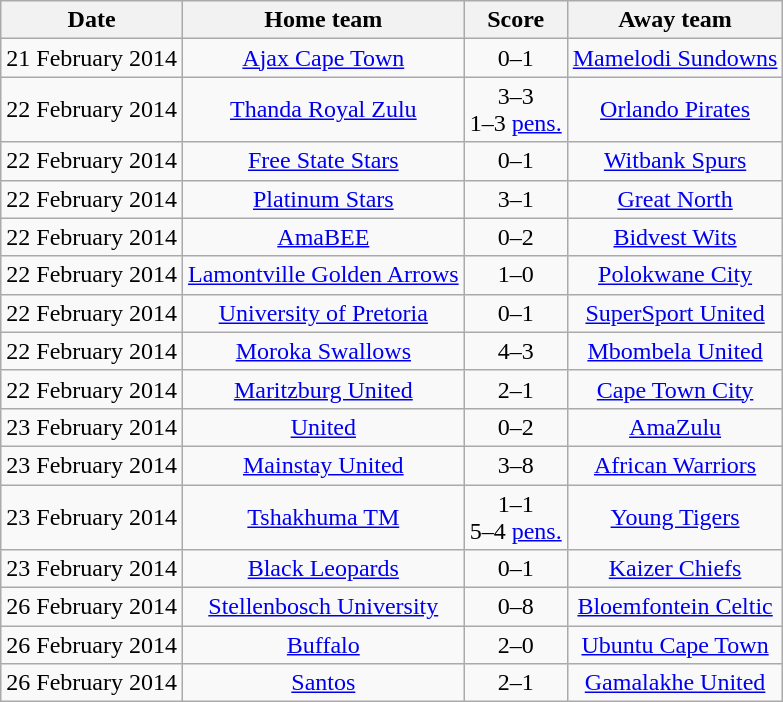<table class="wikitable" style="text-align: center">
<tr>
<th>Date</th>
<th>Home team</th>
<th>Score</th>
<th>Away team</th>
</tr>
<tr>
<td>21 February 2014</td>
<td><a href='#'>Ajax Cape Town</a></td>
<td>0–1</td>
<td><a href='#'>Mamelodi Sundowns</a></td>
</tr>
<tr>
<td>22 February 2014</td>
<td><a href='#'>Thanda Royal Zulu</a></td>
<td>3–3 <br>1–3 <a href='#'>pens.</a></td>
<td><a href='#'>Orlando Pirates</a></td>
</tr>
<tr>
<td>22 February 2014</td>
<td><a href='#'>Free State Stars</a></td>
<td>0–1</td>
<td><a href='#'>Witbank Spurs</a></td>
</tr>
<tr>
<td>22 February 2014</td>
<td><a href='#'>Platinum Stars</a></td>
<td>3–1</td>
<td><a href='#'>Great North</a></td>
</tr>
<tr>
<td>22 February 2014</td>
<td><a href='#'>AmaBEE</a></td>
<td>0–2</td>
<td><a href='#'>Bidvest Wits</a></td>
</tr>
<tr>
<td>22 February 2014</td>
<td><a href='#'>Lamontville Golden Arrows</a></td>
<td>1–0</td>
<td><a href='#'>Polokwane City</a></td>
</tr>
<tr>
<td>22 February 2014</td>
<td><a href='#'>University of Pretoria</a></td>
<td>0–1 </td>
<td><a href='#'>SuperSport United</a></td>
</tr>
<tr>
<td>22 February 2014</td>
<td><a href='#'>Moroka Swallows</a></td>
<td>4–3 </td>
<td><a href='#'>Mbombela United</a></td>
</tr>
<tr>
<td>22 February 2014</td>
<td><a href='#'>Maritzburg United</a></td>
<td>2–1 </td>
<td><a href='#'>Cape Town City</a></td>
</tr>
<tr>
<td>23 February 2014</td>
<td><a href='#'>United</a></td>
<td>0–2</td>
<td><a href='#'>AmaZulu</a></td>
</tr>
<tr>
<td>23 February 2014</td>
<td><a href='#'>Mainstay United</a></td>
<td>3–8</td>
<td><a href='#'>African Warriors</a></td>
</tr>
<tr>
<td>23 February 2014</td>
<td><a href='#'>Tshakhuma TM</a></td>
<td>1–1 <br>5–4 <a href='#'>pens.</a></td>
<td><a href='#'>Young Tigers</a></td>
</tr>
<tr>
<td>23 February 2014</td>
<td><a href='#'>Black Leopards</a></td>
<td>0–1 </td>
<td><a href='#'>Kaizer Chiefs</a></td>
</tr>
<tr>
<td>26 February 2014</td>
<td><a href='#'>Stellenbosch University</a></td>
<td>0–8</td>
<td><a href='#'>Bloemfontein Celtic</a></td>
</tr>
<tr>
<td>26 February 2014</td>
<td><a href='#'>Buffalo</a></td>
<td>2–0</td>
<td><a href='#'>Ubuntu Cape Town</a></td>
</tr>
<tr>
<td>26 February 2014</td>
<td><a href='#'>Santos</a></td>
<td>2–1</td>
<td><a href='#'>Gamalakhe United</a></td>
</tr>
</table>
